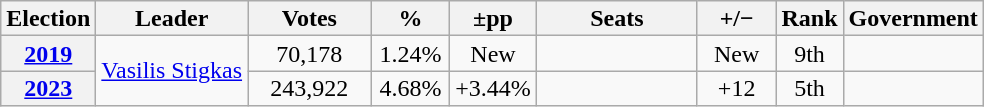<table class="wikitable" style="text-align:center; line-height:16px;">
<tr>
<th>Election</th>
<th>Leader</th>
<th style="width:75px;">Votes</th>
<th style="width:45px;">%</th>
<th style="width:45px;">±pp</th>
<th style="width:100px;">Seats</th>
<th style="width:45px;">+/−</th>
<th>Rank</th>
<th>Government</th>
</tr>
<tr>
<th><a href='#'>2019</a></th>
<td rowspan="2"><a href='#'>Vasilis Stigkas</a></td>
<td>70,178<br></td>
<td>1.24%</td>
<td>New</td>
<td></td>
<td>New</td>
<td>9th</td>
<td></td>
</tr>
<tr>
<th><a href='#'>2023</a></th>
<td>243,922</td>
<td>4.68%</td>
<td>+3.44%</td>
<td></td>
<td>+12</td>
<td>5th</td>
<td></td>
</tr>
</table>
